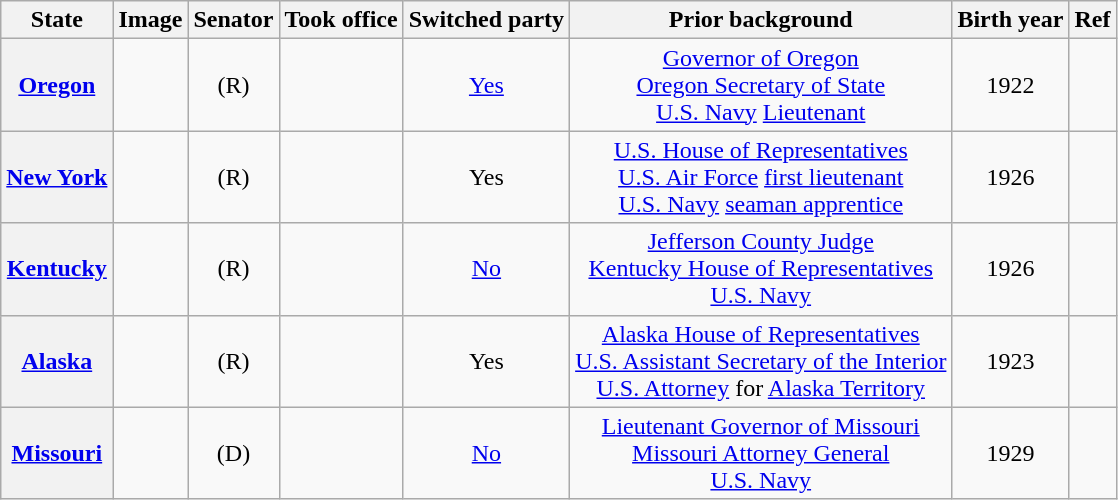<table class="sortable wikitable" style="text-align:center">
<tr>
<th>State</th>
<th>Image</th>
<th>Senator</th>
<th>Took office</th>
<th>Switched party</th>
<th>Prior background</th>
<th>Birth year</th>
<th class=unsortable>Ref</th>
</tr>
<tr>
<th><a href='#'>Oregon</a></th>
<td></td>
<td> (R)</td>
<td></td>
<td><a href='#'>Yes</a><br></td>
<td><a href='#'>Governor of Oregon</a><br><a href='#'>Oregon Secretary of State</a><br><a href='#'>U.S. Navy</a> <a href='#'>Lieutenant</a></td>
<td>1922</td>
<td></td>
</tr>
<tr>
<th><a href='#'>New York</a></th>
<td></td>
<td> (R)</td>
<td></td>
<td>Yes<br></td>
<td><a href='#'>U.S. House of Representatives</a><br><a href='#'>U.S. Air Force</a> <a href='#'>first lieutenant</a><br><a href='#'>U.S. Navy</a> <a href='#'>seaman apprentice</a></td>
<td>1926</td>
<td></td>
</tr>
<tr>
<th><a href='#'>Kentucky</a></th>
<td></td>
<td> (R)</td>
<td></td>
<td><a href='#'>No</a><br></td>
<td><a href='#'>Jefferson County Judge</a><br><a href='#'>Kentucky House of Representatives</a><br><a href='#'>U.S. Navy</a></td>
<td>1926</td>
<td></td>
</tr>
<tr>
<th><a href='#'>Alaska</a></th>
<td></td>
<td> (R)</td>
<td></td>
<td>Yes<br></td>
<td><a href='#'>Alaska House of Representatives</a><br><a href='#'>U.S. Assistant Secretary of the Interior</a><br><a href='#'>U.S. Attorney</a> for <a href='#'>Alaska Territory</a></td>
<td>1923</td>
<td></td>
</tr>
<tr>
<th><a href='#'>Missouri</a></th>
<td></td>
<td> (D)</td>
<td></td>
<td><a href='#'>No</a><br></td>
<td><a href='#'>Lieutenant Governor of Missouri</a><br><a href='#'>Missouri Attorney General</a><br><a href='#'>U.S. Navy</a></td>
<td>1929</td>
<td></td>
</tr>
</table>
